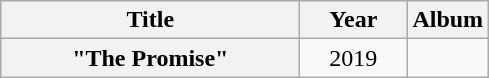<table class="wikitable plainrowheaders" style="text-align:center;" border="1">
<tr>
<th scope="col" style="width:12em;">Title</th>
<th scope="col" style="width:4em;">Year</th>
<th scope="col" tyle="width:14em;">Album</th>
</tr>
<tr>
<th scope="row">"The Promise"</th>
<td>2019</td>
<td></td>
</tr>
</table>
